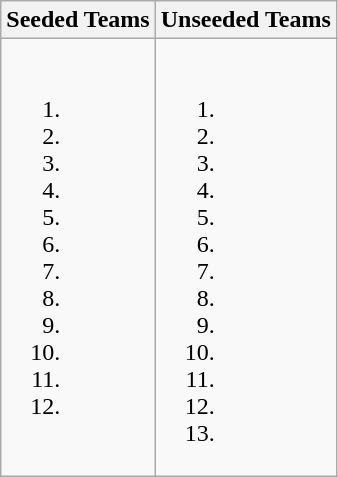<table class="wikitable">
<tr>
<th>Seeded Teams</th>
<th>Unseeded Teams</th>
</tr>
<tr>
<td valign=top><br><ol><li></li><li></li><li></li><li></li><li></li><li></li><li></li><li>    </li><li></li><li></li><li></li><li></li></ol></td>
<td valign=top><br><ol><li><li></li><li></li><li></li><li>    </li><li></li><li></li><li></li><li></li><li></li><li></li><li></li><li></li></ol></td>
</tr>
</table>
